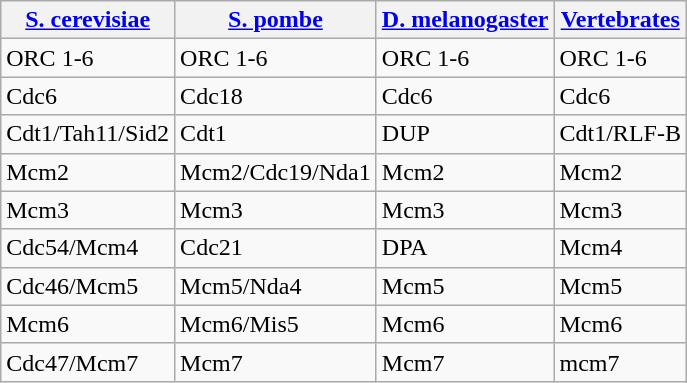<table class="wikitable mw-collapsible">
<tr>
<th><a href='#'>S. cerevisiae</a></th>
<th><a href='#'>S. pombe</a></th>
<th><a href='#'>D. melanogaster</a></th>
<th><a href='#'>Vertebrates</a></th>
</tr>
<tr>
<td>ORC 1-6</td>
<td>ORC 1-6</td>
<td>ORC 1-6</td>
<td>ORC 1-6</td>
</tr>
<tr>
<td>Cdc6</td>
<td>Cdc18</td>
<td>Cdc6</td>
<td>Cdc6</td>
</tr>
<tr>
<td>Cdt1/Tah11/Sid2</td>
<td>Cdt1</td>
<td>DUP</td>
<td>Cdt1/RLF-B</td>
</tr>
<tr>
<td>Mcm2</td>
<td>Mcm2/Cdc19/Nda1</td>
<td>Mcm2</td>
<td>Mcm2</td>
</tr>
<tr>
<td>Mcm3</td>
<td>Mcm3</td>
<td>Mcm3</td>
<td>Mcm3</td>
</tr>
<tr>
<td>Cdc54/Mcm4</td>
<td>Cdc21</td>
<td>DPA</td>
<td>Mcm4</td>
</tr>
<tr>
<td>Cdc46/Mcm5</td>
<td>Mcm5/Nda4</td>
<td>Mcm5</td>
<td>Mcm5</td>
</tr>
<tr>
<td>Mcm6</td>
<td>Mcm6/Mis5</td>
<td>Mcm6</td>
<td>Mcm6</td>
</tr>
<tr>
<td>Cdc47/Mcm7</td>
<td>Mcm7</td>
<td>Mcm7</td>
<td>mcm7</td>
</tr>
</table>
